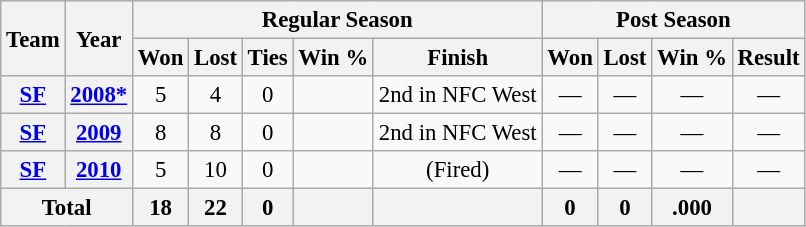<table class="wikitable" style="font-size: 95%; text-align:center;">
<tr>
<th rowspan="2">Team</th>
<th rowspan="2">Year</th>
<th colspan="5">Regular Season</th>
<th colspan="4">Post Season</th>
</tr>
<tr>
<th>Won</th>
<th>Lost</th>
<th>Ties</th>
<th>Win %</th>
<th>Finish</th>
<th>Won</th>
<th>Lost</th>
<th>Win %</th>
<th>Result</th>
</tr>
<tr>
<th><a href='#'>SF</a></th>
<th><a href='#'>2008*</a></th>
<td>5</td>
<td>4</td>
<td>0</td>
<td></td>
<td>2nd in NFC West</td>
<td>—</td>
<td>—</td>
<td>—</td>
<td>—</td>
</tr>
<tr>
<th><a href='#'>SF</a></th>
<th><a href='#'>2009</a></th>
<td>8</td>
<td>8</td>
<td>0</td>
<td></td>
<td>2nd in NFC West</td>
<td>—</td>
<td>—</td>
<td>—</td>
<td>—</td>
</tr>
<tr>
<th><a href='#'>SF</a></th>
<th><a href='#'>2010</a></th>
<td>5</td>
<td>10</td>
<td>0</td>
<td></td>
<td>(Fired)</td>
<td>—</td>
<td>—</td>
<td>—</td>
<td>—</td>
</tr>
<tr>
<th colspan="2">Total</th>
<th>18</th>
<th>22</th>
<th>0</th>
<th></th>
<th></th>
<th>0</th>
<th>0</th>
<th>.000</th>
<th></th>
</tr>
</table>
